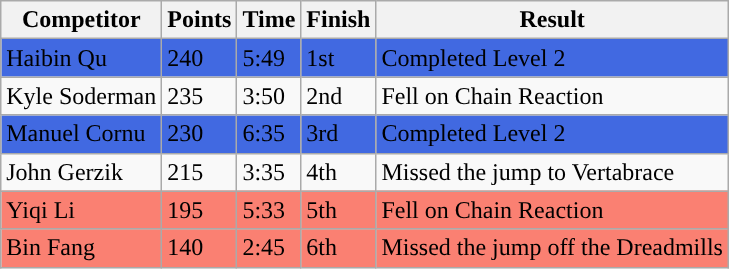<table class="wikitable sortable">
<tr>
<th nowrap="nowrap">Competitor</th>
<th>Points</th>
<th>Time</th>
<th>Finish</th>
<th>Result</th>
</tr>
<tr style="background:royalblue;">
<td> Haibin Qu</td>
<td>240</td>
<td>5:49</td>
<td>1st</td>
<td>Completed Level 2</td>
</tr>
<tr>
<td> Kyle Soderman</td>
<td>235</td>
<td>3:50</td>
<td>2nd</td>
<td>Fell on Chain Reaction</td>
</tr>
<tr style="background:royalblue;">
<td> Manuel Cornu</td>
<td>230</td>
<td>6:35</td>
<td>3rd</td>
<td>Completed Level 2</td>
</tr>
<tr>
<td> John Gerzik</td>
<td>215</td>
<td>3:35</td>
<td>4th</td>
<td>Missed the jump to Vertabrace</td>
</tr>
<tr style="background-color:#fa8072">
<td> Yiqi Li</td>
<td>195</td>
<td>5:33</td>
<td>5th</td>
<td>Fell on Chain Reaction</td>
</tr>
<tr style="background-color:#fa8072">
<td> Bin Fang</td>
<td>140</td>
<td>2:45</td>
<td>6th</td>
<td>Missed the jump off the Dreadmills</td>
</tr>
</table>
